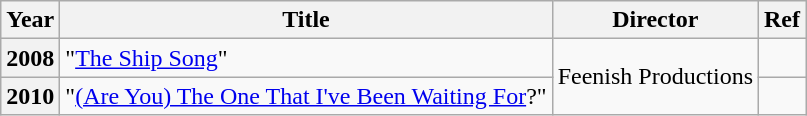<table class="wikitable" style="text-align: left;">
<tr>
<th scope="col">Year</th>
<th scope="col">Title</th>
<th scope="col">Director</th>
<th scope="col">Ref</th>
</tr>
<tr>
<th scope="row">2008</th>
<td>"<a href='#'>The Ship Song</a>"</td>
<td rowspan="2">Feenish Productions</td>
<td></td>
</tr>
<tr>
<th scope="row">2010</th>
<td>"<a href='#'>(Are You) The One That I've Been Waiting For</a>?"</td>
<td></td>
</tr>
</table>
